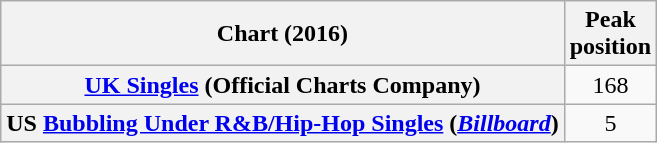<table class="wikitable sortable plainrowheaders" style="text-align:center">
<tr>
<th scope="col">Chart (2016)</th>
<th scope="col">Peak<br>position</th>
</tr>
<tr>
<th scope="row"><a href='#'>UK Singles</a> (Official Charts Company)</th>
<td>168</td>
</tr>
<tr>
<th scope="row">US <a href='#'>Bubbling Under R&B/Hip-Hop Singles</a> (<em><a href='#'>Billboard</a></em>)</th>
<td style="text-align:center;">5</td>
</tr>
</table>
